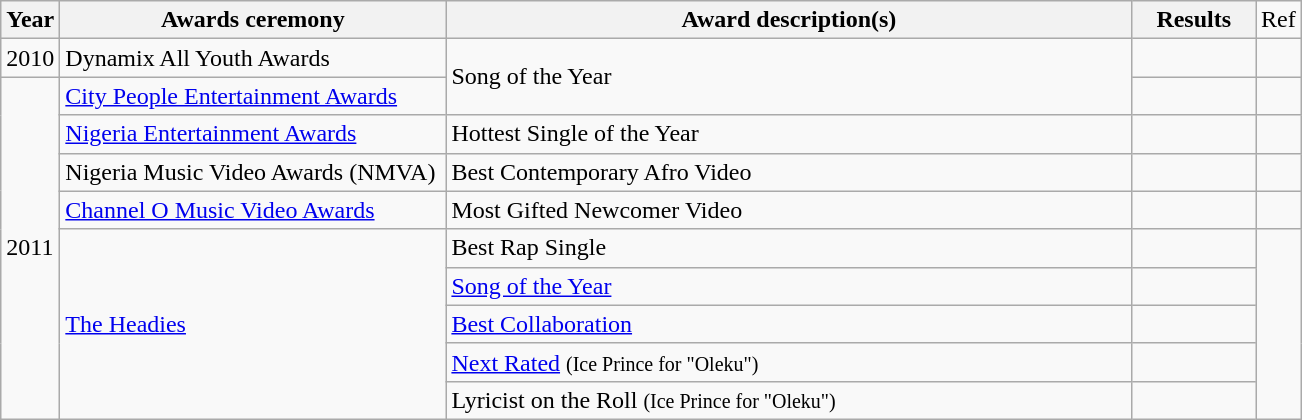<table class="wikitable">
<tr>
<th>Year</th>
<th width="250">Awards ceremony</th>
<th width="450">Award description(s)</th>
<th width="75">Results</th>
<td>Ref</td>
</tr>
<tr>
<td>2010</td>
<td>Dynamix All Youth Awards</td>
<td rowspan="2">Song of the Year</td>
<td></td>
<td></td>
</tr>
<tr>
<td rowspan="9">2011</td>
<td><a href='#'>City People Entertainment Awards</a></td>
<td></td>
<td></td>
</tr>
<tr>
<td><a href='#'>Nigeria Entertainment Awards</a></td>
<td>Hottest Single of the Year</td>
<td></td>
<td></td>
</tr>
<tr>
<td>Nigeria Music Video Awards (NMVA)</td>
<td>Best Contemporary Afro Video</td>
<td></td>
<td></td>
</tr>
<tr>
<td><a href='#'>Channel O Music Video Awards</a></td>
<td>Most Gifted Newcomer Video</td>
<td></td>
<td></td>
</tr>
<tr>
<td rowspan="5"><a href='#'>The Headies</a></td>
<td>Best Rap Single</td>
<td></td>
<td rowspan="5"></td>
</tr>
<tr>
<td><a href='#'>Song of the Year</a></td>
<td></td>
</tr>
<tr>
<td><a href='#'>Best Collaboration</a></td>
<td></td>
</tr>
<tr>
<td><a href='#'>Next Rated</a> <small>(Ice Prince for "Oleku")</small></td>
<td></td>
</tr>
<tr>
<td>Lyricist on the Roll <small>(Ice Prince for "Oleku")</small></td>
<td></td>
</tr>
</table>
